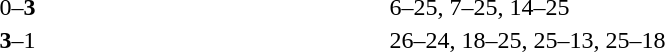<table>
<tr>
<th width=200></th>
<th width=80></th>
<th width=200></th>
<th width=220></th>
</tr>
<tr>
<td align=right></td>
<td align=center>0–<strong>3</strong></td>
<td><strong></strong></td>
<td>6–25, 7–25, 14–25</td>
</tr>
<tr>
<td align=right><strong></strong></td>
<td align=center><strong>3</strong>–1</td>
<td></td>
<td>26–24, 18–25, 25–13, 25–18</td>
</tr>
</table>
